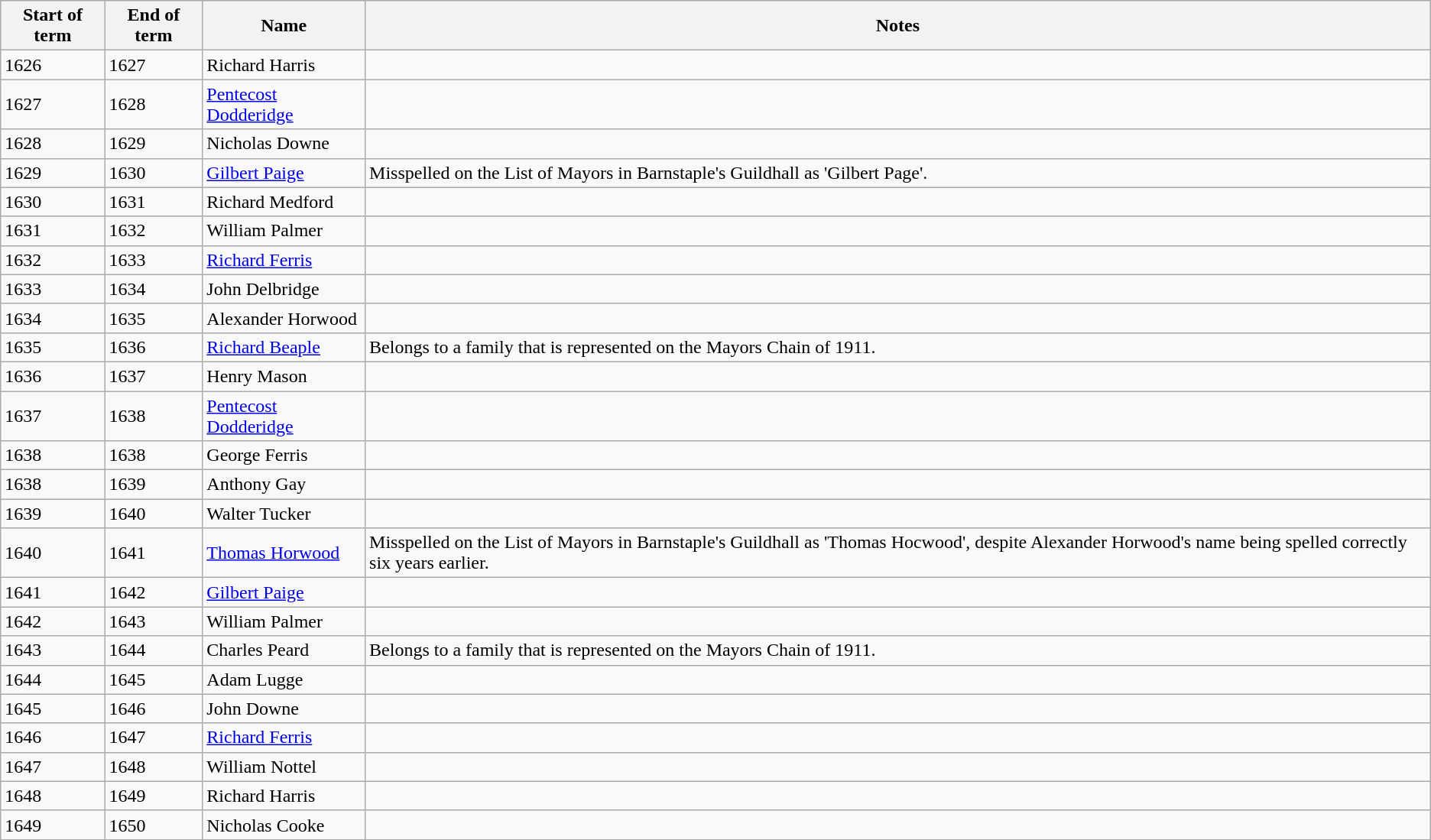<table class="wikitable mw-collapsible mw-collapsed">
<tr>
<th>Start of term</th>
<th>End of term</th>
<th>Name</th>
<th>Notes</th>
</tr>
<tr>
<td>1626</td>
<td>1627</td>
<td>Richard Harris</td>
<td></td>
</tr>
<tr>
<td>1627</td>
<td>1628</td>
<td><a href='#'>Pentecost Dodderidge</a></td>
<td></td>
</tr>
<tr>
<td>1628</td>
<td>1629</td>
<td>Nicholas Downe</td>
<td></td>
</tr>
<tr>
<td>1629</td>
<td>1630</td>
<td><a href='#'>Gilbert Paige</a></td>
<td>Misspelled on the List of Mayors in Barnstaple's Guildhall as 'Gilbert Page'.</td>
</tr>
<tr>
<td>1630</td>
<td>1631</td>
<td>Richard Medford</td>
<td></td>
</tr>
<tr>
<td>1631</td>
<td>1632</td>
<td>William Palmer</td>
<td></td>
</tr>
<tr>
<td>1632</td>
<td>1633</td>
<td><a href='#'>Richard Ferris</a></td>
<td></td>
</tr>
<tr>
<td>1633</td>
<td>1634</td>
<td>John Delbridge</td>
<td></td>
</tr>
<tr>
<td>1634</td>
<td>1635</td>
<td>Alexander Horwood</td>
<td></td>
</tr>
<tr>
<td>1635</td>
<td>1636</td>
<td><a href='#'>Richard Beaple</a></td>
<td>Belongs to a family that is represented on the Mayors Chain of 1911.</td>
</tr>
<tr>
<td>1636</td>
<td>1637</td>
<td>Henry Mason</td>
<td></td>
</tr>
<tr>
<td>1637</td>
<td>1638</td>
<td><a href='#'>Pentecost Dodderidge</a></td>
<td></td>
</tr>
<tr>
<td>1638</td>
<td>1638</td>
<td>George Ferris</td>
<td></td>
</tr>
<tr>
<td>1638</td>
<td>1639</td>
<td>Anthony Gay</td>
<td></td>
</tr>
<tr>
<td>1639</td>
<td>1640</td>
<td>Walter Tucker</td>
<td></td>
</tr>
<tr>
<td>1640</td>
<td>1641</td>
<td><a href='#'>Thomas Horwood</a></td>
<td>Misspelled on the List of Mayors in Barnstaple's Guildhall as 'Thomas Hocwood', despite Alexander Horwood's name being spelled correctly six years earlier.</td>
</tr>
<tr>
<td>1641</td>
<td>1642</td>
<td><a href='#'>Gilbert Paige</a></td>
<td></td>
</tr>
<tr>
<td>1642</td>
<td>1643</td>
<td>William Palmer</td>
<td></td>
</tr>
<tr>
<td>1643</td>
<td>1644</td>
<td>Charles Peard</td>
<td>Belongs to a family that is represented on the Mayors Chain of 1911.</td>
</tr>
<tr>
<td>1644</td>
<td>1645</td>
<td>Adam Lugge</td>
<td></td>
</tr>
<tr>
<td>1645</td>
<td>1646</td>
<td>John Downe</td>
<td></td>
</tr>
<tr>
<td>1646</td>
<td>1647</td>
<td><a href='#'>Richard Ferris</a></td>
<td></td>
</tr>
<tr>
<td>1647</td>
<td>1648</td>
<td>William Nottel</td>
<td></td>
</tr>
<tr>
<td>1648</td>
<td>1649</td>
<td>Richard Harris</td>
<td></td>
</tr>
<tr>
<td>1649</td>
<td>1650</td>
<td>Nicholas Cooke</td>
<td></td>
</tr>
</table>
